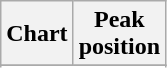<table class="wikitable plainrowheaders">
<tr>
<th>Chart</th>
<th>Peak<br>position</th>
</tr>
<tr>
</tr>
<tr>
</tr>
<tr>
</tr>
<tr>
</tr>
<tr>
</tr>
</table>
